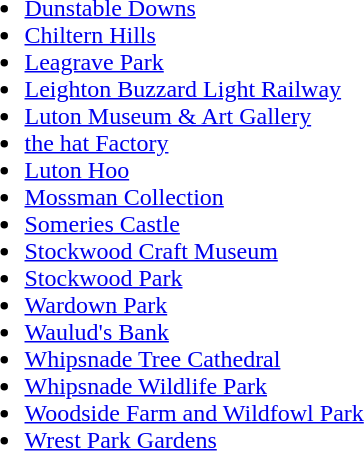<table>
<tr>
<td valign="top"><br><ul><li> <a href='#'>Dunstable Downs</a></li><li> <a href='#'>Chiltern Hills</a></li><li> <a href='#'>Leagrave Park</a></li><li> <a href='#'>Leighton Buzzard Light Railway</a></li><li> <a href='#'>Luton Museum & Art Gallery</a></li><li><a href='#'>the hat Factory</a></li><li> <a href='#'>Luton Hoo</a></li><li> <a href='#'>Mossman Collection</a></li><li> <a href='#'>Someries Castle</a></li><li> <a href='#'>Stockwood Craft Museum</a></li><li> <a href='#'>Stockwood Park</a></li><li> <a href='#'>Wardown Park</a></li><li> <a href='#'>Waulud's Bank</a></li><li> <a href='#'>Whipsnade Tree Cathedral</a></li><li> <a href='#'>Whipsnade Wildlife Park</a></li><li><a href='#'>Woodside Farm and Wildfowl Park</a></li><li> <a href='#'>Wrest Park Gardens</a></li></ul></td>
</tr>
</table>
